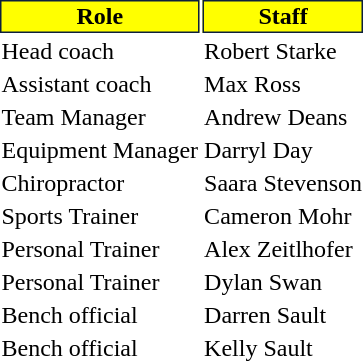<table class="toccolours">
<tr>
</tr>
<tr>
<th style="background:#FFFF00;color:black;border:#0c1f3d 1px solid">Role</th>
<th style="background:#FFFF00;color:black;border:#0c1f3d 1px solid">Staff</th>
</tr>
<tr>
<td>Head coach</td>
<td> Robert Starke</td>
</tr>
<tr>
<td>Assistant coach</td>
<td> Max Ross</td>
</tr>
<tr>
<td>Team Manager</td>
<td> Andrew Deans</td>
</tr>
<tr>
<td>Equipment Manager</td>
<td> Darryl Day</td>
</tr>
<tr>
<td>Chiropractor</td>
<td> Saara Stevenson</td>
</tr>
<tr>
<td>Sports Trainer</td>
<td> Cameron Mohr</td>
</tr>
<tr>
<td>Personal Trainer</td>
<td> Alex Zeitlhofer</td>
</tr>
<tr>
<td>Personal Trainer</td>
<td> Dylan Swan</td>
</tr>
<tr>
<td>Bench official</td>
<td> Darren Sault</td>
</tr>
<tr>
<td>Bench official</td>
<td> Kelly Sault</td>
</tr>
</table>
